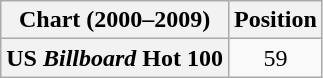<table class="wikitable plainrowheaders" style="text-align:center">
<tr>
<th>Chart (2000–2009)</th>
<th>Position</th>
</tr>
<tr>
<th scope="row">US <em>Billboard</em> Hot 100</th>
<td>59</td>
</tr>
</table>
